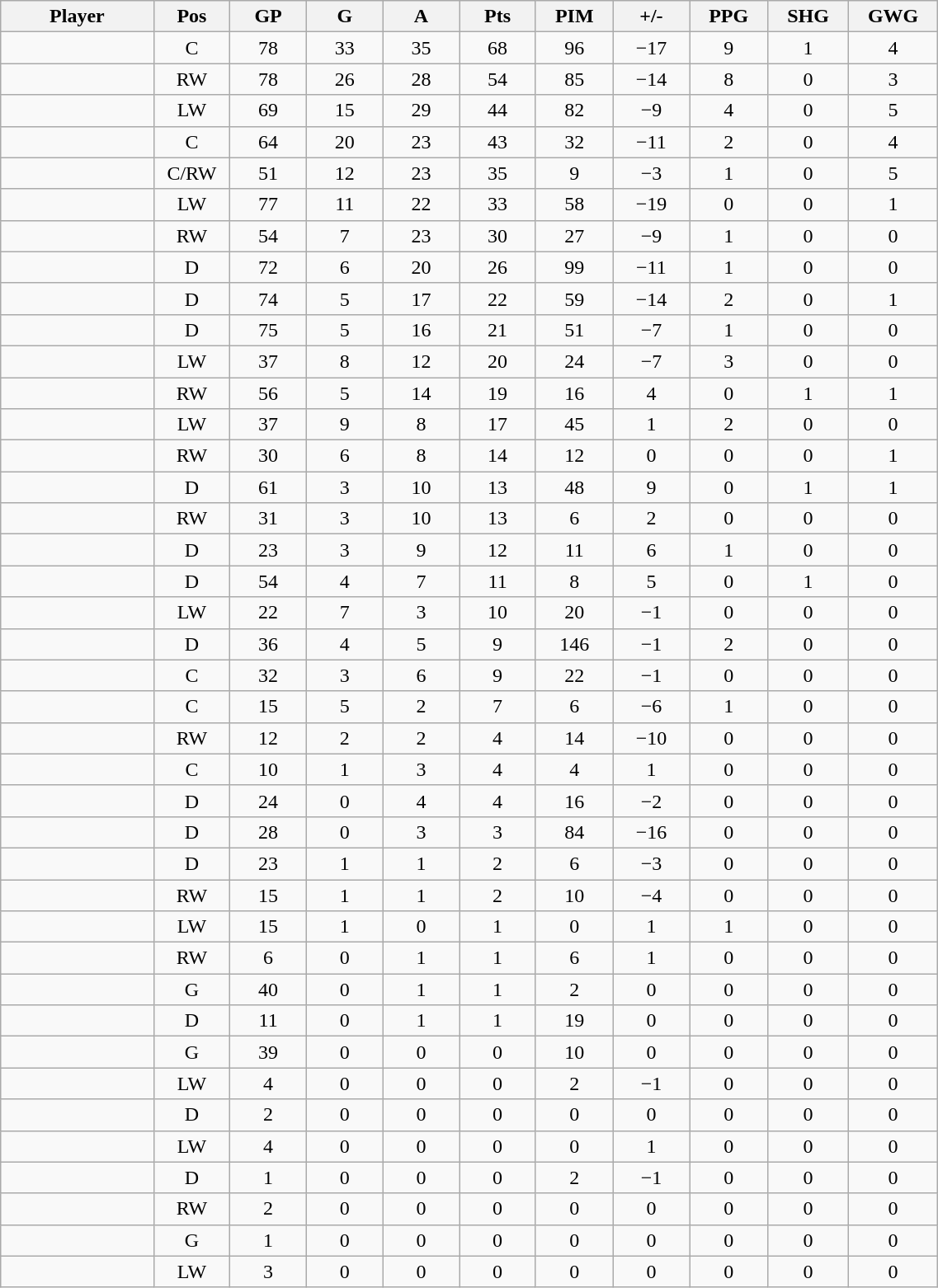<table class="wikitable sortable" width="60%">
<tr ALIGN="center">
<th bgcolor="#DDDDFF" width="10%">Player</th>
<th bgcolor="#DDDDFF" width="3%" title="Position">Pos</th>
<th bgcolor="#DDDDFF" width="5%" title="Games played">GP</th>
<th bgcolor="#DDDDFF" width="5%" title="Goals">G</th>
<th bgcolor="#DDDDFF" width="5%" title="Assists">A</th>
<th bgcolor="#DDDDFF" width="5%" title="Points">Pts</th>
<th bgcolor="#DDDDFF" width="5%" title="Penalties in Minutes">PIM</th>
<th bgcolor="#DDDDFF" width="5%" title="Plus/minus">+/-</th>
<th bgcolor="#DDDDFF" width="5%" title="Power play goals">PPG</th>
<th bgcolor="#DDDDFF" width="5%" title="Short-handed goals">SHG</th>
<th bgcolor="#DDDDFF" width="5%" title="Game-winning goals">GWG</th>
</tr>
<tr align="center">
<td align="right"></td>
<td>C</td>
<td>78</td>
<td>33</td>
<td>35</td>
<td>68</td>
<td>96</td>
<td>−17</td>
<td>9</td>
<td>1</td>
<td>4</td>
</tr>
<tr align="center">
<td align="right"></td>
<td>RW</td>
<td>78</td>
<td>26</td>
<td>28</td>
<td>54</td>
<td>85</td>
<td>−14</td>
<td>8</td>
<td>0</td>
<td>3</td>
</tr>
<tr align="center">
<td align="right"></td>
<td>LW</td>
<td>69</td>
<td>15</td>
<td>29</td>
<td>44</td>
<td>82</td>
<td>−9</td>
<td>4</td>
<td>0</td>
<td>5</td>
</tr>
<tr align="center">
<td align="right"></td>
<td>C</td>
<td>64</td>
<td>20</td>
<td>23</td>
<td>43</td>
<td>32</td>
<td>−11</td>
<td>2</td>
<td>0</td>
<td>4</td>
</tr>
<tr align="center">
<td align="right"></td>
<td>C/RW</td>
<td>51</td>
<td>12</td>
<td>23</td>
<td>35</td>
<td>9</td>
<td>−3</td>
<td>1</td>
<td>0</td>
<td>5</td>
</tr>
<tr align="center">
<td align="right"></td>
<td>LW</td>
<td>77</td>
<td>11</td>
<td>22</td>
<td>33</td>
<td>58</td>
<td>−19</td>
<td>0</td>
<td>0</td>
<td>1</td>
</tr>
<tr align="center">
<td align="right"></td>
<td>RW</td>
<td>54</td>
<td>7</td>
<td>23</td>
<td>30</td>
<td>27</td>
<td>−9</td>
<td>1</td>
<td>0</td>
<td>0</td>
</tr>
<tr align="center">
<td align="right"></td>
<td>D</td>
<td>72</td>
<td>6</td>
<td>20</td>
<td>26</td>
<td>99</td>
<td>−11</td>
<td>1</td>
<td>0</td>
<td>0</td>
</tr>
<tr align="center">
<td align="right"></td>
<td>D</td>
<td>74</td>
<td>5</td>
<td>17</td>
<td>22</td>
<td>59</td>
<td>−14</td>
<td>2</td>
<td>0</td>
<td>1</td>
</tr>
<tr align="center">
<td align="right"></td>
<td>D</td>
<td>75</td>
<td>5</td>
<td>16</td>
<td>21</td>
<td>51</td>
<td>−7</td>
<td>1</td>
<td>0</td>
<td>0</td>
</tr>
<tr align="center">
<td align="right"></td>
<td>LW</td>
<td>37</td>
<td>8</td>
<td>12</td>
<td>20</td>
<td>24</td>
<td>−7</td>
<td>3</td>
<td>0</td>
<td>0</td>
</tr>
<tr align="center">
<td align="right"></td>
<td>RW</td>
<td>56</td>
<td>5</td>
<td>14</td>
<td>19</td>
<td>16</td>
<td>4</td>
<td>0</td>
<td>1</td>
<td>1</td>
</tr>
<tr align="center">
<td align="right"></td>
<td>LW</td>
<td>37</td>
<td>9</td>
<td>8</td>
<td>17</td>
<td>45</td>
<td>1</td>
<td>2</td>
<td>0</td>
<td>0</td>
</tr>
<tr align="center">
<td align="right"></td>
<td>RW</td>
<td>30</td>
<td>6</td>
<td>8</td>
<td>14</td>
<td>12</td>
<td>0</td>
<td>0</td>
<td>0</td>
<td>1</td>
</tr>
<tr align="center">
<td align="right"></td>
<td>D</td>
<td>61</td>
<td>3</td>
<td>10</td>
<td>13</td>
<td>48</td>
<td>9</td>
<td>0</td>
<td>1</td>
<td>1</td>
</tr>
<tr align="center">
<td align="right"></td>
<td>RW</td>
<td>31</td>
<td>3</td>
<td>10</td>
<td>13</td>
<td>6</td>
<td>2</td>
<td>0</td>
<td>0</td>
<td>0</td>
</tr>
<tr align="center">
<td align="right"></td>
<td>D</td>
<td>23</td>
<td>3</td>
<td>9</td>
<td>12</td>
<td>11</td>
<td>6</td>
<td>1</td>
<td>0</td>
<td>0</td>
</tr>
<tr align="center">
<td align="right"></td>
<td>D</td>
<td>54</td>
<td>4</td>
<td>7</td>
<td>11</td>
<td>8</td>
<td>5</td>
<td>0</td>
<td>1</td>
<td>0</td>
</tr>
<tr align="center">
<td align="right"></td>
<td>LW</td>
<td>22</td>
<td>7</td>
<td>3</td>
<td>10</td>
<td>20</td>
<td>−1</td>
<td>0</td>
<td>0</td>
<td>0</td>
</tr>
<tr align="center">
<td align="right"></td>
<td>D</td>
<td>36</td>
<td>4</td>
<td>5</td>
<td>9</td>
<td>146</td>
<td>−1</td>
<td>2</td>
<td>0</td>
<td>0</td>
</tr>
<tr align="center">
<td align="right"></td>
<td>C</td>
<td>32</td>
<td>3</td>
<td>6</td>
<td>9</td>
<td>22</td>
<td>−1</td>
<td>0</td>
<td>0</td>
<td>0</td>
</tr>
<tr align="center">
<td align="right"></td>
<td>C</td>
<td>15</td>
<td>5</td>
<td>2</td>
<td>7</td>
<td>6</td>
<td>−6</td>
<td>1</td>
<td>0</td>
<td>0</td>
</tr>
<tr align="center">
<td align="right"></td>
<td>RW</td>
<td>12</td>
<td>2</td>
<td>2</td>
<td>4</td>
<td>14</td>
<td>−10</td>
<td>0</td>
<td>0</td>
<td>0</td>
</tr>
<tr align="center">
<td align="right"></td>
<td>C</td>
<td>10</td>
<td>1</td>
<td>3</td>
<td>4</td>
<td>4</td>
<td>1</td>
<td>0</td>
<td>0</td>
<td>0</td>
</tr>
<tr align="center">
<td align="right"></td>
<td>D</td>
<td>24</td>
<td>0</td>
<td>4</td>
<td>4</td>
<td>16</td>
<td>−2</td>
<td>0</td>
<td>0</td>
<td>0</td>
</tr>
<tr align="center">
<td align="right"></td>
<td>D</td>
<td>28</td>
<td>0</td>
<td>3</td>
<td>3</td>
<td>84</td>
<td>−16</td>
<td>0</td>
<td>0</td>
<td>0</td>
</tr>
<tr align="center">
<td align="right"></td>
<td>D</td>
<td>23</td>
<td>1</td>
<td>1</td>
<td>2</td>
<td>6</td>
<td>−3</td>
<td>0</td>
<td>0</td>
<td>0</td>
</tr>
<tr align="center">
<td align="right"></td>
<td>RW</td>
<td>15</td>
<td>1</td>
<td>1</td>
<td>2</td>
<td>10</td>
<td>−4</td>
<td>0</td>
<td>0</td>
<td>0</td>
</tr>
<tr align="center">
<td align="right"></td>
<td>LW</td>
<td>15</td>
<td>1</td>
<td>0</td>
<td>1</td>
<td>0</td>
<td>1</td>
<td>1</td>
<td>0</td>
<td>0</td>
</tr>
<tr align="center">
<td align="right"></td>
<td>RW</td>
<td>6</td>
<td>0</td>
<td>1</td>
<td>1</td>
<td>6</td>
<td>1</td>
<td>0</td>
<td>0</td>
<td>0</td>
</tr>
<tr align="center">
<td align="right"></td>
<td>G</td>
<td>40</td>
<td>0</td>
<td>1</td>
<td>1</td>
<td>2</td>
<td>0</td>
<td>0</td>
<td>0</td>
<td>0</td>
</tr>
<tr align="center">
<td align="right"></td>
<td>D</td>
<td>11</td>
<td>0</td>
<td>1</td>
<td>1</td>
<td>19</td>
<td>0</td>
<td>0</td>
<td>0</td>
<td>0</td>
</tr>
<tr align="center">
<td align="right"></td>
<td>G</td>
<td>39</td>
<td>0</td>
<td>0</td>
<td>0</td>
<td>10</td>
<td>0</td>
<td>0</td>
<td>0</td>
<td>0</td>
</tr>
<tr align="center">
<td align="right"></td>
<td>LW</td>
<td>4</td>
<td>0</td>
<td>0</td>
<td>0</td>
<td>2</td>
<td>−1</td>
<td>0</td>
<td>0</td>
<td>0</td>
</tr>
<tr align="center">
<td align="right"></td>
<td>D</td>
<td>2</td>
<td>0</td>
<td>0</td>
<td>0</td>
<td>0</td>
<td>0</td>
<td>0</td>
<td>0</td>
<td>0</td>
</tr>
<tr align="center">
<td align="right"></td>
<td>LW</td>
<td>4</td>
<td>0</td>
<td>0</td>
<td>0</td>
<td>0</td>
<td>1</td>
<td>0</td>
<td>0</td>
<td>0</td>
</tr>
<tr align="center">
<td align="right"></td>
<td>D</td>
<td>1</td>
<td>0</td>
<td>0</td>
<td>0</td>
<td>2</td>
<td>−1</td>
<td>0</td>
<td>0</td>
<td>0</td>
</tr>
<tr align="center">
<td align="right"></td>
<td>RW</td>
<td>2</td>
<td>0</td>
<td>0</td>
<td>0</td>
<td>0</td>
<td>0</td>
<td>0</td>
<td>0</td>
<td>0</td>
</tr>
<tr align="center">
<td align="right"></td>
<td>G</td>
<td>1</td>
<td>0</td>
<td>0</td>
<td>0</td>
<td>0</td>
<td>0</td>
<td>0</td>
<td>0</td>
<td>0</td>
</tr>
<tr align="center">
<td align="right"></td>
<td>LW</td>
<td>3</td>
<td>0</td>
<td>0</td>
<td>0</td>
<td>0</td>
<td>0</td>
<td>0</td>
<td>0</td>
<td>0</td>
</tr>
</table>
